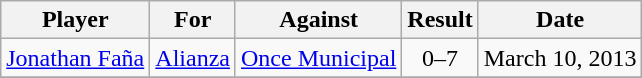<table class="wikitable sortable">
<tr>
<th>Player</th>
<th>For</th>
<th>Against</th>
<th style="text-align:center;">Result</th>
<th>Date</th>
</tr>
<tr>
<td> <a href='#'>Jonathan Faña</a></td>
<td><a href='#'>Alianza</a></td>
<td><a href='#'>Once Municipal</a></td>
<td align=center>0–7</td>
<td>March 10, 2013</td>
</tr>
<tr>
</tr>
</table>
